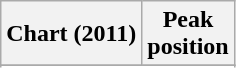<table class="wikitable sortable plainrowheaders" style="text-align:center;">
<tr>
<th scope="col">Chart (2011)</th>
<th scope="col">Peak<br>position</th>
</tr>
<tr>
</tr>
<tr>
</tr>
<tr>
</tr>
</table>
